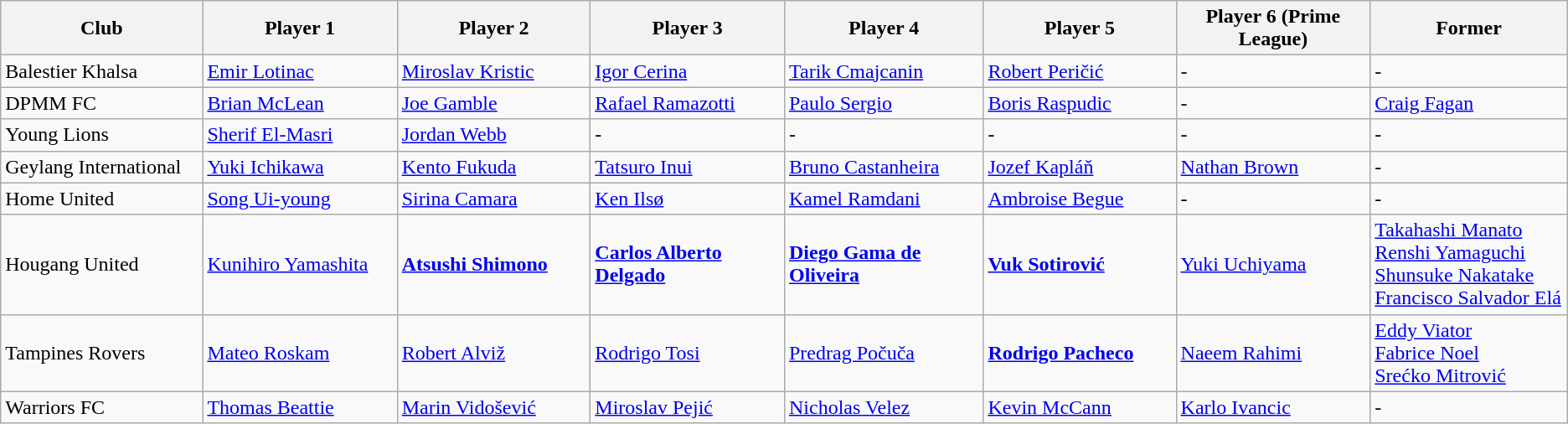<table class="wikitable sortable">
<tr>
<th style="width:200px;">Club</th>
<th style="width:200px;">Player 1</th>
<th style="width:200px;">Player 2</th>
<th style="width:200px;">Player 3</th>
<th style="width:200px;">Player 4</th>
<th style="width:200px;">Player 5</th>
<th style="width:200px;">Player 6  (Prime League)</th>
<th style="width:200px;">Former</th>
</tr>
<tr>
<td>Balestier Khalsa</td>
<td> <a href='#'>Emir Lotinac</a></td>
<td> <a href='#'>Miroslav Kristic</a></td>
<td> <a href='#'>Igor Cerina</a></td>
<td> <a href='#'>Tarik Cmajcanin</a></td>
<td> <a href='#'>Robert Peričić</a></td>
<td> -</td>
<td> -</td>
</tr>
<tr>
<td> DPMM FC</td>
<td> <a href='#'>Brian McLean</a></td>
<td> <a href='#'>Joe Gamble</a></td>
<td> <a href='#'>Rafael Ramazotti</a></td>
<td> <a href='#'>Paulo Sergio</a></td>
<td> <a href='#'>Boris Raspudic</a></td>
<td> -</td>
<td> <a href='#'>Craig Fagan</a></td>
</tr>
<tr>
<td> Young Lions</td>
<td> <a href='#'>Sherif El-Masri</a></td>
<td> <a href='#'>Jordan Webb</a></td>
<td> -</td>
<td> -</td>
<td> -</td>
<td> -</td>
<td> -</td>
</tr>
<tr>
<td>Geylang International</td>
<td> <a href='#'>Yuki Ichikawa</a></td>
<td> <a href='#'>Kento Fukuda</a></td>
<td> <a href='#'>Tatsuro Inui</a></td>
<td> <a href='#'>Bruno Castanheira</a></td>
<td> <a href='#'>Jozef Kapláň</a></td>
<td> <a href='#'>Nathan Brown</a></td>
<td> -</td>
</tr>
<tr>
<td>Home United</td>
<td> <a href='#'>Song Ui-young</a></td>
<td> <a href='#'>Sirina Camara</a></td>
<td> <a href='#'>Ken Ilsø</a></td>
<td> <a href='#'>Kamel Ramdani</a></td>
<td> <a href='#'>Ambroise Begue</a></td>
<td> -</td>
<td> -</td>
</tr>
<tr>
<td>Hougang United</td>
<td> <a href='#'>Kunihiro Yamashita</a></td>
<td><strong> <a href='#'>Atsushi Shimono</a></strong></td>
<td><strong> <a href='#'>Carlos Alberto Delgado</a></strong></td>
<td><strong> <a href='#'>Diego Gama de Oliveira</a></strong></td>
<td><strong> <a href='#'>Vuk Sotirović</a></strong></td>
<td> <a href='#'>Yuki Uchiyama</a></td>
<td> <a href='#'>Takahashi Manato</a> <br>  <a href='#'>Renshi Yamaguchi</a>  <br>  <a href='#'>Shunsuke Nakatake</a> <br> <a href='#'>Francisco Salvador Elá</a></td>
</tr>
<tr>
<td>Tampines Rovers</td>
<td> <a href='#'>Mateo Roskam</a></td>
<td> <a href='#'>Robert Alviž</a></td>
<td> <a href='#'>Rodrigo Tosi</a></td>
<td> <a href='#'>Predrag Počuča</a></td>
<td><strong> <a href='#'>Rodrigo Pacheco</a></strong></td>
<td> <a href='#'>Naeem Rahimi</a></td>
<td> <a href='#'>Eddy Viator</a> <br>  <a href='#'>Fabrice Noel</a><br>  <a href='#'>Srećko Mitrović</a></td>
</tr>
<tr>
<td>Warriors FC</td>
<td> <a href='#'>Thomas Beattie</a></td>
<td> <a href='#'>Marin Vidošević</a></td>
<td> <a href='#'>Miroslav Pejić</a></td>
<td> <a href='#'>Nicholas Velez</a></td>
<td> <a href='#'>Kevin McCann</a></td>
<td> <a href='#'>Karlo Ivancic</a></td>
<td> -</td>
</tr>
</table>
